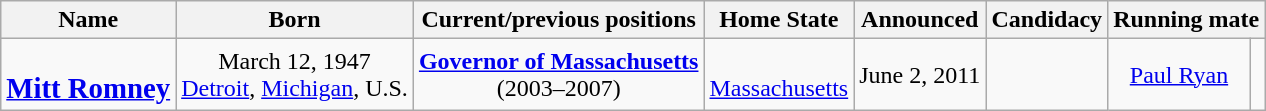<table class="wikitable sortable" style="text-align:center; style:text-align:center; href:Rick Santorum">
<tr>
<th>Name</th>
<th>Born</th>
<th>Current/previous positions</th>
<th>Home State</th>
<th>Announced</th>
<th>Candidacy</th>
<th colspan="2">Running mate</th>
</tr>
<tr>
<td data-sort-value="Trump"><br><big><strong><a href='#'>Mitt Romney</a></strong></big></td>
<td>March 12, 1947<br><a href='#'>Detroit</a>, <a href='#'>Michigan</a>, U.S.</td>
<td data-sort-value="X-CEO"><strong><a href='#'>Governor of Massachusetts</a></strong><br>(2003–2007)</td>
<td><br><a href='#'>Massachusetts</a></td>
<td>June 2, 2011</td>
<td></td>
<td><a href='#'>Paul Ryan</a></td>
<td></td>
</tr>
</table>
